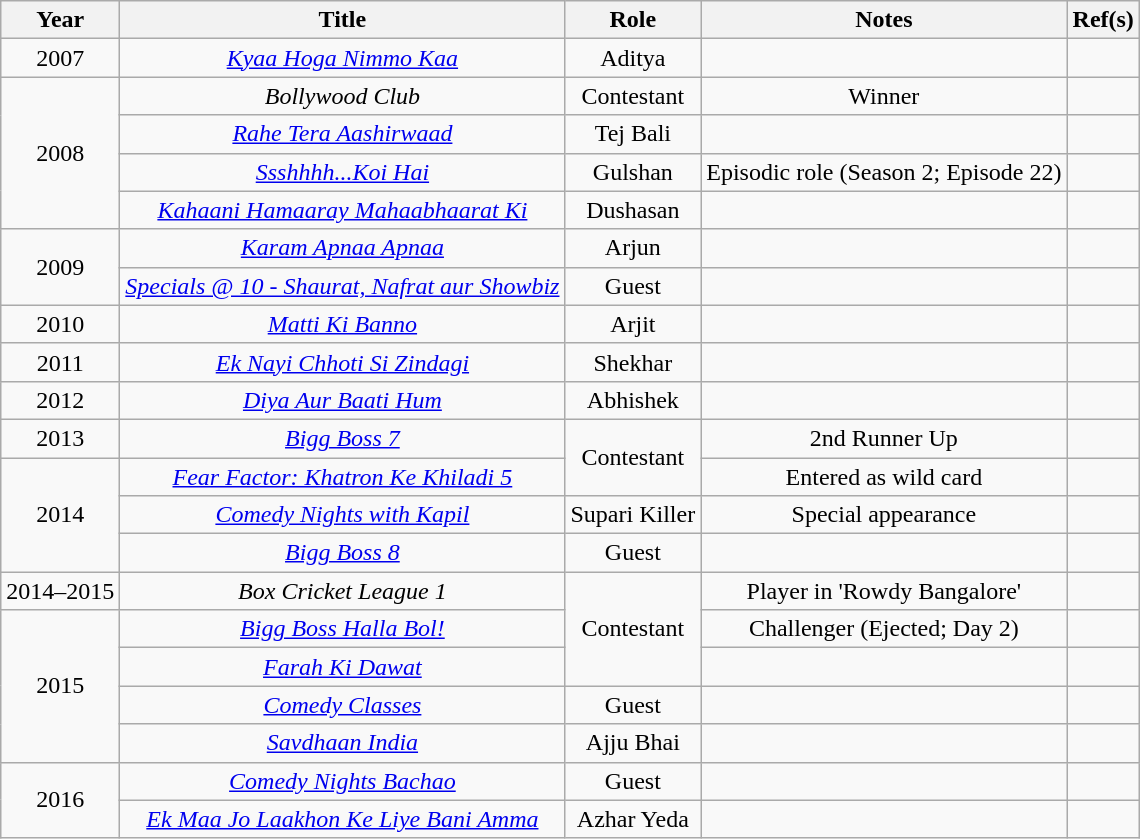<table class="wikitable" style="text-align:center;">
<tr>
<th>Year</th>
<th>Title</th>
<th>Role</th>
<th>Notes</th>
<th>Ref(s)</th>
</tr>
<tr>
<td>2007</td>
<td><em><a href='#'>Kyaa Hoga Nimmo Kaa</a></em></td>
<td>Aditya</td>
<td></td>
<td></td>
</tr>
<tr>
<td rowspan="4">2008</td>
<td><em>Bollywood Club</em></td>
<td>Contestant</td>
<td>Winner</td>
<td style="text-align:center;"></td>
</tr>
<tr>
<td><em><a href='#'>Rahe Tera Aashirwaad</a></em></td>
<td>Tej Bali</td>
<td></td>
<td></td>
</tr>
<tr>
<td><em><a href='#'>Ssshhhh...Koi Hai</a></em></td>
<td>Gulshan</td>
<td>Episodic role (Season 2; Episode 22)</td>
<td></td>
</tr>
<tr>
<td><em><a href='#'>Kahaani Hamaaray Mahaabhaarat Ki</a></em></td>
<td>Dushasan</td>
<td></td>
<td></td>
</tr>
<tr>
<td rowspan="2">2009</td>
<td><em><a href='#'>Karam Apnaa Apnaa</a></em></td>
<td>Arjun</td>
<td></td>
<td></td>
</tr>
<tr>
<td><em><a href='#'>Specials @ 10 - Shaurat, Nafrat aur Showbiz</a></em></td>
<td>Guest</td>
<td></td>
<td></td>
</tr>
<tr>
<td>2010</td>
<td><em><a href='#'>Matti Ki Banno</a></em></td>
<td>Arjit</td>
<td></td>
<td></td>
</tr>
<tr>
<td>2011</td>
<td><em><a href='#'>Ek Nayi Chhoti Si Zindagi</a></em></td>
<td>Shekhar</td>
<td></td>
<td></td>
</tr>
<tr>
<td>2012</td>
<td><em><a href='#'>Diya Aur Baati Hum</a></em></td>
<td>Abhishek</td>
<td></td>
<td></td>
</tr>
<tr>
<td>2013</td>
<td><em><a href='#'>Bigg Boss 7</a></em></td>
<td rowspan="2">Contestant</td>
<td>2nd Runner Up</td>
<td></td>
</tr>
<tr>
<td rowspan="3">2014</td>
<td><em><a href='#'>Fear Factor: Khatron Ke Khiladi 5</a></em></td>
<td>Entered as wild card</td>
<td></td>
</tr>
<tr>
<td><em><a href='#'>Comedy Nights with Kapil</a></em></td>
<td>Supari Killer</td>
<td>Special appearance</td>
<td></td>
</tr>
<tr>
<td><em><a href='#'>Bigg Boss 8</a></em></td>
<td>Guest</td>
<td></td>
<td></td>
</tr>
<tr>
<td>2014–2015</td>
<td><em>Box Cricket League 1</em></td>
<td rowspan="3">Contestant</td>
<td>Player in 'Rowdy Bangalore'</td>
<td></td>
</tr>
<tr>
<td rowspan="4">2015</td>
<td><em><a href='#'>Bigg Boss Halla Bol!</a></em></td>
<td>Challenger (Ejected; Day 2)</td>
<td></td>
</tr>
<tr>
<td><em><a href='#'>Farah Ki Dawat</a></em></td>
<td></td>
<td></td>
</tr>
<tr>
<td><em><a href='#'>Comedy Classes</a></em></td>
<td>Guest</td>
<td></td>
<td></td>
</tr>
<tr>
<td><em><a href='#'>Savdhaan India</a></em></td>
<td>Ajju Bhai</td>
<td></td>
<td></td>
</tr>
<tr>
<td rowspan="2">2016</td>
<td><em><a href='#'>Comedy Nights Bachao</a></em></td>
<td>Guest</td>
<td></td>
<td></td>
</tr>
<tr>
<td><em><a href='#'>Ek Maa Jo Laakhon Ke Liye Bani Amma</a></em></td>
<td>Azhar Yeda</td>
<td></td>
<td></td>
</tr>
</table>
